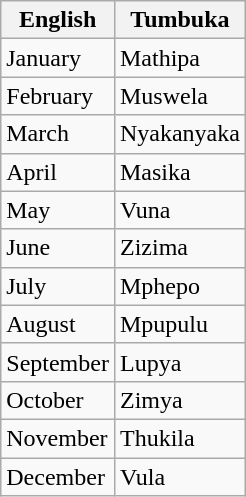<table class="wikitable">
<tr>
<th>English</th>
<th>Tumbuka</th>
</tr>
<tr>
<td>January</td>
<td>Mathipa</td>
</tr>
<tr>
<td>February</td>
<td>Muswela</td>
</tr>
<tr>
<td>March</td>
<td>Nyakanyaka</td>
</tr>
<tr>
<td>April</td>
<td>Masika</td>
</tr>
<tr>
<td>May</td>
<td>Vuna</td>
</tr>
<tr>
<td>June</td>
<td>Zizima</td>
</tr>
<tr>
<td>July</td>
<td>Mphepo</td>
</tr>
<tr>
<td>August</td>
<td>Mpupulu</td>
</tr>
<tr>
<td>September</td>
<td>Lupya</td>
</tr>
<tr>
<td>October</td>
<td>Zimya</td>
</tr>
<tr>
<td>November</td>
<td>Thukila</td>
</tr>
<tr>
<td>December</td>
<td>Vula</td>
</tr>
</table>
